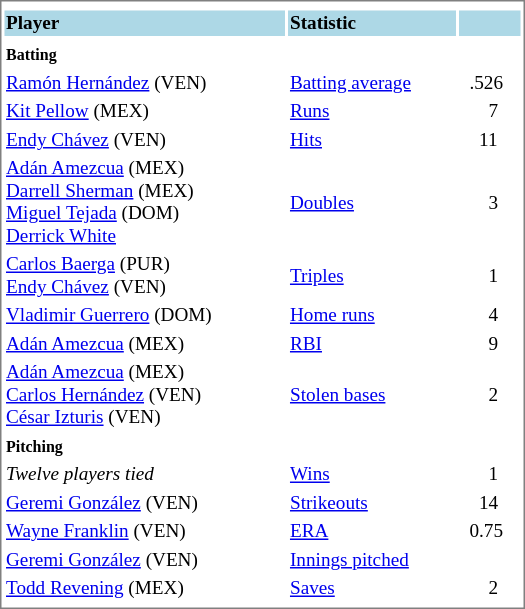<table cellpadding="1" width="350px" style="font-size: 80%; border: 1px solid gray;">
<tr align="center" style="font-size: larger;">
<td colspan=6></td>
</tr>
<tr style="background:lightblue;">
<td><strong>Player</strong></td>
<td><strong>Statistic</strong></td>
<td></td>
</tr>
<tr align="center" style="vertical-align: middle;" style="background:lightblue;">
</tr>
<tr>
<td><small><strong>Batting</strong></small></td>
</tr>
<tr>
<td><a href='#'>Ramón Hernández</a> (VEN)</td>
<td><a href='#'>Batting average</a></td>
<td>  .526</td>
</tr>
<tr>
<td><a href='#'>Kit Pellow</a> (MEX)</td>
<td><a href='#'>Runs</a></td>
<td>      7</td>
</tr>
<tr>
<td><a href='#'>Endy Chávez</a> (VEN)</td>
<td><a href='#'>Hits</a></td>
<td>    11</td>
</tr>
<tr>
<td><a href='#'>Adán Amezcua</a> (MEX)<br><a href='#'>Darrell Sherman</a> (MEX)<br><a href='#'>Miguel Tejada</a> (DOM)<br><a href='#'>Derrick White</a></td>
<td><a href='#'>Doubles</a></td>
<td>      3</td>
</tr>
<tr>
<td><a href='#'>Carlos Baerga</a> (PUR)<br><a href='#'>Endy Chávez</a> (VEN)</td>
<td><a href='#'>Triples</a></td>
<td>      1</td>
</tr>
<tr>
<td><a href='#'>Vladimir Guerrero</a> (DOM)</td>
<td><a href='#'>Home runs</a></td>
<td>      4</td>
</tr>
<tr>
<td><a href='#'>Adán Amezcua</a> (MEX)</td>
<td><a href='#'>RBI</a></td>
<td>      9</td>
</tr>
<tr>
<td><a href='#'>Adán Amezcua</a> (MEX)<br><a href='#'>Carlos Hernández</a> (VEN)<br><a href='#'>César Izturis</a> (VEN)</td>
<td><a href='#'>Stolen bases</a></td>
<td>      2</td>
</tr>
<tr>
<td><small><strong>Pitching</strong></small></td>
</tr>
<tr>
<td><em>Twelve players tied</em></td>
<td><a href='#'>Wins</a></td>
<td>      1</td>
</tr>
<tr>
<td><a href='#'>Geremi González</a> (VEN)</td>
<td><a href='#'>Strikeouts</a></td>
<td>    14</td>
</tr>
<tr>
<td><a href='#'>Wayne Franklin</a> (VEN)</td>
<td><a href='#'>ERA</a></td>
<td>  0.75</td>
</tr>
<tr>
<td><a href='#'>Geremi González</a> (VEN)</td>
<td><a href='#'>Innings pitched</a></td>
<td>  </td>
</tr>
<tr>
<td><a href='#'>Todd Revening</a> (MEX)</td>
<td><a href='#'>Saves</a></td>
<td>      2</td>
</tr>
<tr>
</tr>
</table>
